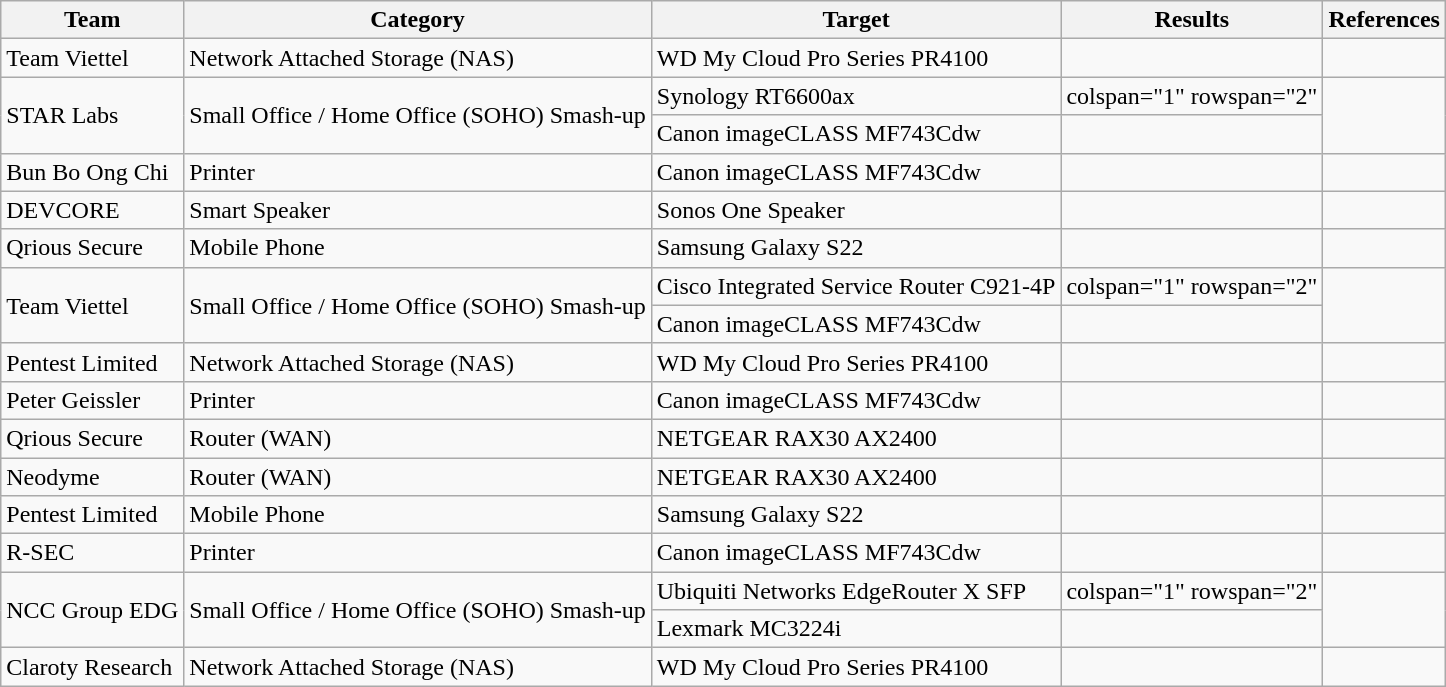<table class="wikitable mw-collapsible">
<tr>
<th>Team</th>
<th>Category</th>
<th>Target</th>
<th>Results</th>
<th>References</th>
</tr>
<tr>
<td>Team Viettel</td>
<td>Network Attached Storage (NAS)</td>
<td>WD My Cloud Pro Series PR4100</td>
<td></td>
<td></td>
</tr>
<tr>
<td colspan="1" rowspan="2">STAR Labs</td>
<td colspan="1" rowspan="2">Small Office / Home Office (SOHO) Smash-up</td>
<td>Synology RT6600ax</td>
<td>colspan="1" rowspan="2" </td>
<td rowspan="2"></td>
</tr>
<tr>
<td>Canon imageCLASS MF743Cdw</td>
</tr>
<tr>
<td>Bun Bo Ong Chi</td>
<td>Printer</td>
<td>Canon imageCLASS MF743Cdw</td>
<td></td>
<td></td>
</tr>
<tr>
<td>DEVCORE</td>
<td>Smart Speaker</td>
<td>Sonos One Speaker</td>
<td></td>
<td></td>
</tr>
<tr>
<td>Qrious Secure</td>
<td>Mobile Phone</td>
<td>Samsung Galaxy S22</td>
<td></td>
<td></td>
</tr>
<tr>
<td colspan="1" rowspan="2">Team Viettel</td>
<td colspan="1" rowspan="2">Small Office / Home Office (SOHO) Smash-up</td>
<td>Cisco Integrated Service Router C921-4P</td>
<td>colspan="1" rowspan="2" </td>
<td rowspan="2"></td>
</tr>
<tr>
<td>Canon imageCLASS MF743Cdw</td>
</tr>
<tr>
<td>Pentest Limited</td>
<td>Network Attached Storage (NAS)</td>
<td>WD My Cloud Pro Series PR4100</td>
<td></td>
<td></td>
</tr>
<tr>
<td>Peter Geissler</td>
<td>Printer</td>
<td>Canon imageCLASS MF743Cdw</td>
<td></td>
<td></td>
</tr>
<tr>
<td>Qrious Secure</td>
<td>Router (WAN)</td>
<td>NETGEAR RAX30 AX2400</td>
<td></td>
<td></td>
</tr>
<tr>
<td>Neodyme</td>
<td>Router (WAN)</td>
<td>NETGEAR RAX30 AX2400</td>
<td></td>
<td></td>
</tr>
<tr>
<td>Pentest Limited</td>
<td>Mobile Phone</td>
<td>Samsung Galaxy S22</td>
<td></td>
<td></td>
</tr>
<tr>
<td>R-SEC</td>
<td>Printer</td>
<td>Canon imageCLASS MF743Cdw</td>
<td></td>
<td></td>
</tr>
<tr>
<td colspan="1" rowspan="2">NCC Group EDG</td>
<td colspan="1" rowspan="2">Small Office / Home Office (SOHO) Smash-up</td>
<td>Ubiquiti Networks EdgeRouter X SFP</td>
<td>colspan="1" rowspan="2" </td>
<td rowspan="2"></td>
</tr>
<tr>
<td>Lexmark MC3224i</td>
</tr>
<tr>
<td>Claroty Research</td>
<td>Network Attached Storage (NAS)</td>
<td>WD My Cloud Pro Series PR4100</td>
<td></td>
</tr>
</table>
